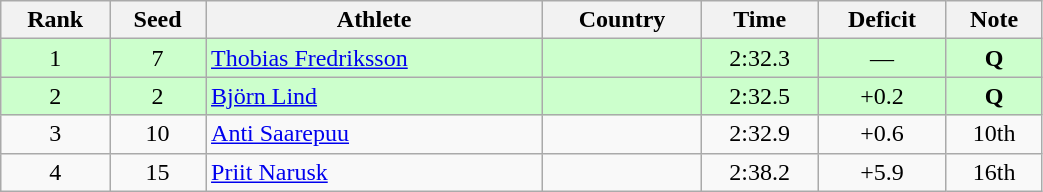<table class="wikitable sortable" style="text-align:center" width=55%>
<tr>
<th>Rank</th>
<th>Seed</th>
<th>Athlete</th>
<th>Country</th>
<th>Time</th>
<th>Deficit</th>
<th>Note</th>
</tr>
<tr bgcolor=ccffcc>
<td>1</td>
<td>7</td>
<td align=left><a href='#'>Thobias Fredriksson</a></td>
<td align=left></td>
<td>2:32.3</td>
<td>—</td>
<td><strong>Q</strong></td>
</tr>
<tr bgcolor=ccffcc>
<td>2</td>
<td>2</td>
<td align=left><a href='#'>Björn Lind</a></td>
<td align=left></td>
<td>2:32.5</td>
<td>+0.2</td>
<td><strong>Q</strong></td>
</tr>
<tr>
<td>3</td>
<td>10</td>
<td align=left><a href='#'>Anti Saarepuu</a></td>
<td align=left></td>
<td>2:32.9</td>
<td>+0.6</td>
<td>10th</td>
</tr>
<tr>
<td>4</td>
<td>15</td>
<td align=left><a href='#'>Priit Narusk</a></td>
<td align=left></td>
<td>2:38.2</td>
<td>+5.9</td>
<td>16th</td>
</tr>
</table>
